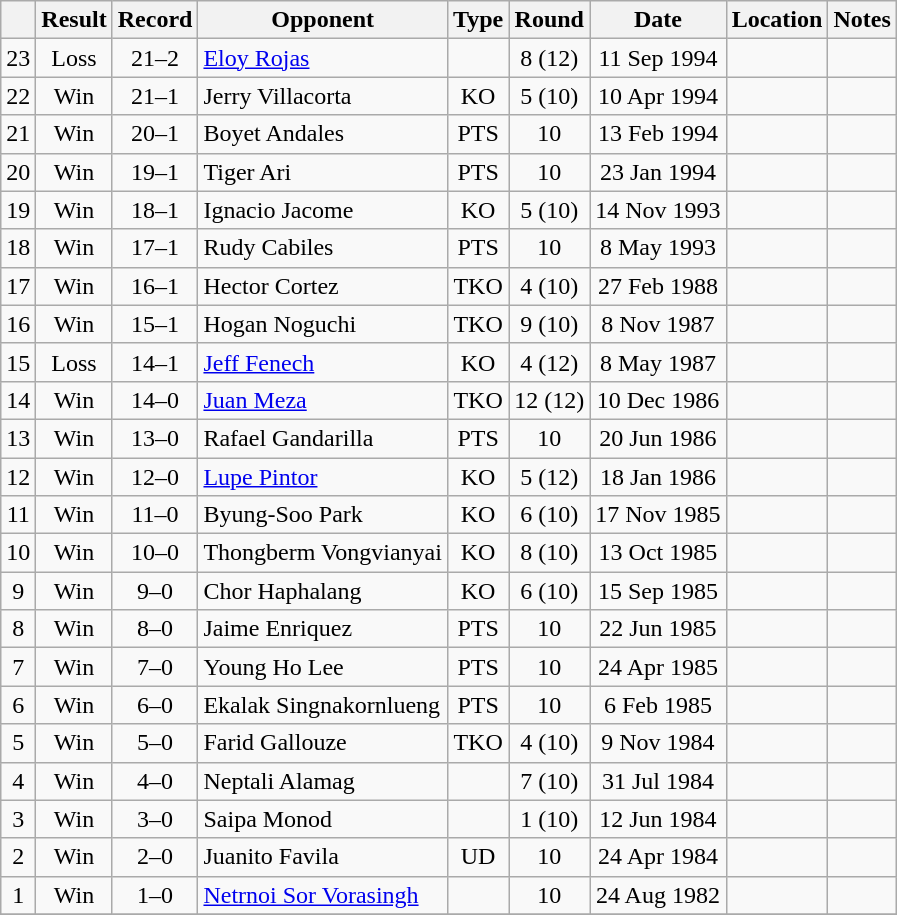<table class="wikitable" style="text-align:center">
<tr>
<th></th>
<th>Result</th>
<th>Record</th>
<th>Opponent</th>
<th>Type</th>
<th>Round</th>
<th>Date</th>
<th>Location</th>
<th>Notes</th>
</tr>
<tr>
<td>23</td>
<td>Loss</td>
<td>21–2</td>
<td style="text-align:left;"><a href='#'>Eloy Rojas</a></td>
<td></td>
<td>8 (12)</td>
<td>11 Sep 1994</td>
<td style="text-align:left;"></td>
<td style="text-align:left;"></td>
</tr>
<tr>
<td>22</td>
<td>Win</td>
<td>21–1</td>
<td style="text-align:left;">Jerry Villacorta</td>
<td>KO</td>
<td>5 (10)</td>
<td>10 Apr 1994</td>
<td style="text-align:left;"></td>
<td></td>
</tr>
<tr>
<td>21</td>
<td>Win</td>
<td>20–1</td>
<td style="text-align:left;">Boyet Andales</td>
<td>PTS</td>
<td>10</td>
<td>13 Feb 1994</td>
<td style="text-align:left;"></td>
<td></td>
</tr>
<tr>
<td>20</td>
<td>Win</td>
<td>19–1</td>
<td style="text-align:left;">Tiger Ari</td>
<td>PTS</td>
<td>10</td>
<td>23 Jan 1994</td>
<td style="text-align:left;"></td>
<td></td>
</tr>
<tr>
<td>19</td>
<td>Win</td>
<td>18–1</td>
<td style="text-align:left;">Ignacio Jacome</td>
<td>KO</td>
<td>5 (10)</td>
<td>14 Nov 1993</td>
<td style="text-align:left;"></td>
<td></td>
</tr>
<tr>
<td>18</td>
<td>Win</td>
<td>17–1</td>
<td style="text-align:left;">Rudy Cabiles</td>
<td>PTS</td>
<td>10</td>
<td>8 May 1993</td>
<td style="text-align:left;"></td>
<td></td>
</tr>
<tr>
<td>17</td>
<td>Win</td>
<td>16–1</td>
<td style="text-align:left;">Hector Cortez</td>
<td>TKO</td>
<td>4 (10)</td>
<td>27 Feb 1988</td>
<td style="text-align:left;"></td>
<td></td>
</tr>
<tr>
<td>16</td>
<td>Win</td>
<td>15–1</td>
<td style="text-align:left;">Hogan Noguchi</td>
<td>TKO</td>
<td>9 (10)</td>
<td>8 Nov 1987</td>
<td style="text-align:left;"></td>
<td></td>
</tr>
<tr>
<td>15</td>
<td>Loss</td>
<td>14–1</td>
<td style="text-align:left;"><a href='#'>Jeff Fenech</a></td>
<td>KO</td>
<td>4 (12)</td>
<td>8 May 1987</td>
<td style="text-align:left;"></td>
<td style="text-align:left;"></td>
</tr>
<tr>
<td>14</td>
<td>Win</td>
<td>14–0</td>
<td style="text-align:left;"><a href='#'>Juan Meza</a></td>
<td>TKO</td>
<td>12 (12)</td>
<td>10 Dec 1986</td>
<td style="text-align:left;"></td>
<td style="text-align:left;"></td>
</tr>
<tr>
<td>13</td>
<td>Win</td>
<td>13–0</td>
<td style="text-align:left;">Rafael Gandarilla</td>
<td>PTS</td>
<td>10</td>
<td>20 Jun 1986</td>
<td style="text-align:left;"></td>
<td></td>
</tr>
<tr>
<td>12</td>
<td>Win</td>
<td>12–0</td>
<td style="text-align:left;"><a href='#'>Lupe Pintor</a></td>
<td>KO</td>
<td>5 (12)</td>
<td>18 Jan 1986</td>
<td style="text-align:left;"></td>
<td style="text-align:left;"></td>
</tr>
<tr>
<td>11</td>
<td>Win</td>
<td>11–0</td>
<td style="text-align:left;">Byung-Soo Park</td>
<td>KO</td>
<td>6 (10)</td>
<td>17 Nov 1985</td>
<td style="text-align:left;"></td>
<td></td>
</tr>
<tr>
<td>10</td>
<td>Win</td>
<td>10–0</td>
<td style="text-align:left;">Thongberm Vongvianyai</td>
<td>KO</td>
<td>8 (10)</td>
<td>13 Oct 1985</td>
<td style="text-align:left;"></td>
<td></td>
</tr>
<tr>
<td>9</td>
<td>Win</td>
<td>9–0</td>
<td style="text-align:left;">Chor Haphalang</td>
<td>KO</td>
<td>6 (10)</td>
<td>15 Sep 1985</td>
<td style="text-align:left;"></td>
<td></td>
</tr>
<tr>
<td>8</td>
<td>Win</td>
<td>8–0</td>
<td style="text-align:left;">Jaime Enriquez</td>
<td>PTS</td>
<td>10</td>
<td>22 Jun 1985</td>
<td style="text-align:left;"></td>
<td></td>
</tr>
<tr>
<td>7</td>
<td>Win</td>
<td>7–0</td>
<td style="text-align:left;">Young Ho Lee</td>
<td>PTS</td>
<td>10</td>
<td>24 Apr 1985</td>
<td style="text-align:left;"></td>
<td></td>
</tr>
<tr>
<td>6</td>
<td>Win</td>
<td>6–0</td>
<td style="text-align:left;">Ekalak Singnakornlueng</td>
<td>PTS</td>
<td>10</td>
<td>6 Feb 1985</td>
<td style="text-align:left;"></td>
<td></td>
</tr>
<tr>
<td>5</td>
<td>Win</td>
<td>5–0</td>
<td style="text-align:left;">Farid Gallouze</td>
<td>TKO</td>
<td>4 (10)</td>
<td>9 Nov 1984</td>
<td style="text-align:left;"></td>
<td></td>
</tr>
<tr>
<td>4</td>
<td>Win</td>
<td>4–0</td>
<td style="text-align:left;">Neptali Alamag</td>
<td></td>
<td>7 (10)</td>
<td>31 Jul 1984</td>
<td style="text-align:left;"></td>
<td></td>
</tr>
<tr>
<td>3</td>
<td>Win</td>
<td>3–0</td>
<td style="text-align:left;">Saipa Monod</td>
<td></td>
<td>1 (10)</td>
<td>12 Jun 1984</td>
<td style="text-align:left;"></td>
<td></td>
</tr>
<tr>
<td>2</td>
<td>Win</td>
<td>2–0</td>
<td style="text-align:left;">Juanito Favila</td>
<td>UD</td>
<td>10</td>
<td>24 Apr 1984</td>
<td style="text-align:left;"></td>
<td></td>
</tr>
<tr>
<td>1</td>
<td>Win</td>
<td>1–0</td>
<td style="text-align:left;"><a href='#'>Netrnoi Sor Vorasingh</a></td>
<td></td>
<td>10</td>
<td>24 Aug 1982</td>
<td style="text-align:left;"></td>
<td></td>
</tr>
<tr>
</tr>
</table>
